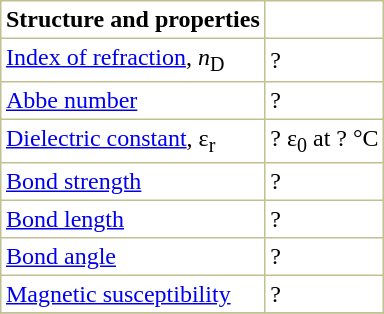<table border="1" cellspacing="0" cellpadding="3" style="margin: 0 0 0 0.5em; background: #FFFFFF; border-collapse: collapse; border-color: #C0C090;">
<tr>
<th>Structure and properties</th>
</tr>
<tr>
<td><a href='#'>Index of refraction</a>, <em>n</em><sub>D</sub></td>
<td>? </td>
</tr>
<tr>
<td><a href='#'>Abbe number</a></td>
<td>? </td>
</tr>
<tr>
<td><a href='#'>Dielectric constant</a>, ε<sub>r</sub></td>
<td>? ε<sub>0</sub> at ? °C </td>
</tr>
<tr>
<td><a href='#'>Bond strength</a></td>
<td>? </td>
</tr>
<tr>
<td><a href='#'>Bond length</a></td>
<td>? </td>
</tr>
<tr>
<td><a href='#'>Bond angle</a></td>
<td>? </td>
</tr>
<tr>
<td><a href='#'>Magnetic susceptibility</a></td>
<td>? </td>
</tr>
<tr>
</tr>
</table>
